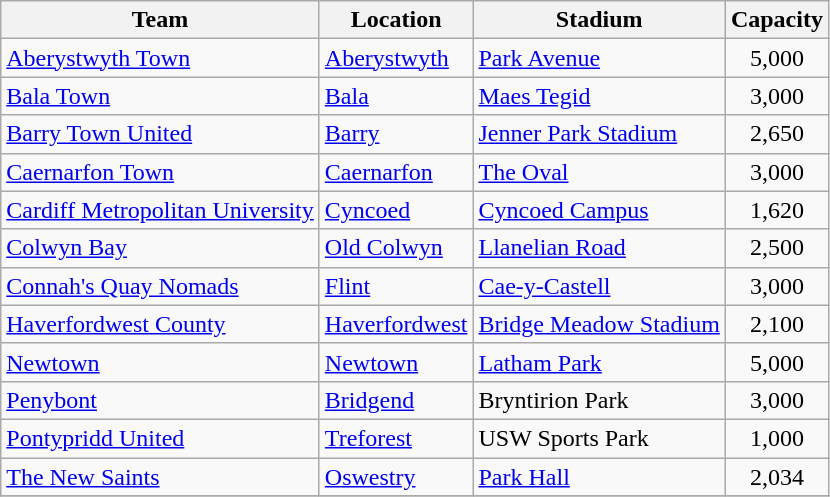<table class="wikitable sortable">
<tr>
<th>Team</th>
<th>Location</th>
<th>Stadium</th>
<th>Capacity</th>
</tr>
<tr>
<td><a href='#'>Aberystwyth Town</a></td>
<td><a href='#'>Aberystwyth</a></td>
<td><a href='#'>Park Avenue</a></td>
<td align="center">5,000</td>
</tr>
<tr>
<td><a href='#'>Bala Town</a></td>
<td><a href='#'>Bala</a></td>
<td><a href='#'>Maes Tegid</a></td>
<td align="center">3,000</td>
</tr>
<tr>
<td><a href='#'>Barry Town United</a></td>
<td><a href='#'>Barry</a></td>
<td><a href='#'>Jenner Park Stadium</a></td>
<td align="center">2,650</td>
</tr>
<tr>
<td><a href='#'>Caernarfon Town</a></td>
<td><a href='#'>Caernarfon</a></td>
<td><a href='#'>The Oval</a></td>
<td align="center">3,000</td>
</tr>
<tr>
<td><a href='#'>Cardiff Metropolitan University</a></td>
<td><a href='#'>Cyncoed</a></td>
<td><a href='#'>Cyncoed Campus</a></td>
<td align="center">1,620</td>
</tr>
<tr>
<td><a href='#'>Colwyn Bay</a></td>
<td><a href='#'>Old Colwyn</a></td>
<td><a href='#'>Llanelian Road</a></td>
<td align="center">2,500</td>
</tr>
<tr>
<td><a href='#'>Connah's Quay Nomads</a></td>
<td><a href='#'>Flint</a></td>
<td><a href='#'>Cae-y-Castell</a></td>
<td align="center">3,000</td>
</tr>
<tr>
<td><a href='#'>Haverfordwest County</a></td>
<td><a href='#'>Haverfordwest</a></td>
<td><a href='#'>Bridge Meadow Stadium</a></td>
<td align="center">2,100</td>
</tr>
<tr>
<td><a href='#'>Newtown</a></td>
<td><a href='#'>Newtown</a></td>
<td><a href='#'>Latham Park</a></td>
<td align="center">5,000</td>
</tr>
<tr>
<td><a href='#'>Penybont</a></td>
<td><a href='#'>Bridgend</a></td>
<td>Bryntirion Park</td>
<td align="center">3,000</td>
</tr>
<tr>
<td><a href='#'>Pontypridd United</a></td>
<td><a href='#'>Treforest</a></td>
<td>USW Sports Park</td>
<td align="center">1,000</td>
</tr>
<tr>
<td><a href='#'>The New Saints</a></td>
<td> <a href='#'>Oswestry</a></td>
<td><a href='#'>Park Hall</a></td>
<td align="center">2,034</td>
</tr>
<tr>
</tr>
</table>
